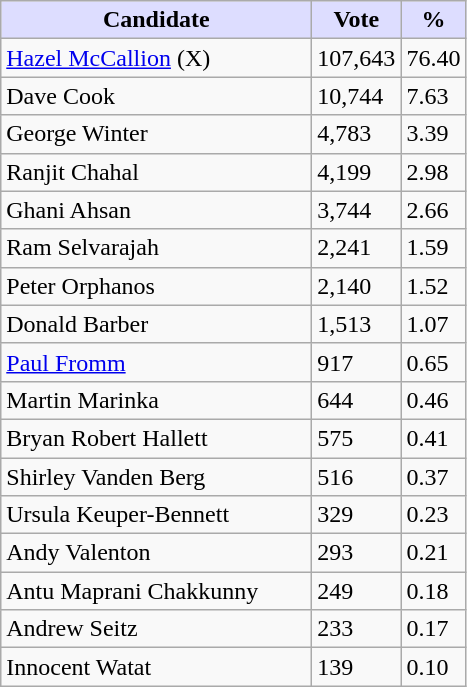<table class="wikitable">
<tr>
<th style="background:#ddf; width:200px;">Candidate </th>
<th style="background:#ddf; width:50px;">Vote</th>
<th style="background:#ddf; width:30px;">%</th>
</tr>
<tr>
<td><a href='#'>Hazel McCallion</a> (X)</td>
<td>107,643</td>
<td>76.40</td>
</tr>
<tr>
<td>Dave Cook</td>
<td>10,744</td>
<td>7.63</td>
</tr>
<tr>
<td>George Winter</td>
<td>4,783</td>
<td>3.39</td>
</tr>
<tr>
<td>Ranjit Chahal</td>
<td>4,199</td>
<td>2.98</td>
</tr>
<tr>
<td>Ghani Ahsan</td>
<td>3,744</td>
<td>2.66</td>
</tr>
<tr>
<td>Ram Selvarajah</td>
<td>2,241</td>
<td>1.59</td>
</tr>
<tr>
<td>Peter Orphanos</td>
<td>2,140</td>
<td>1.52</td>
</tr>
<tr>
<td>Donald Barber</td>
<td>1,513</td>
<td>1.07</td>
</tr>
<tr>
<td><a href='#'>Paul Fromm</a></td>
<td>917</td>
<td>0.65</td>
</tr>
<tr>
<td>Martin Marinka</td>
<td>644</td>
<td>0.46</td>
</tr>
<tr>
<td>Bryan Robert Hallett</td>
<td>575</td>
<td>0.41</td>
</tr>
<tr>
<td>Shirley Vanden Berg</td>
<td>516</td>
<td>0.37</td>
</tr>
<tr>
<td>Ursula Keuper-Bennett</td>
<td>329</td>
<td>0.23</td>
</tr>
<tr>
<td>Andy Valenton</td>
<td>293</td>
<td>0.21</td>
</tr>
<tr>
<td>Antu Maprani Chakkunny</td>
<td>249</td>
<td>0.18</td>
</tr>
<tr>
<td>Andrew Seitz</td>
<td>233</td>
<td>0.17</td>
</tr>
<tr>
<td>Innocent Watat</td>
<td>139</td>
<td>0.10</td>
</tr>
</table>
